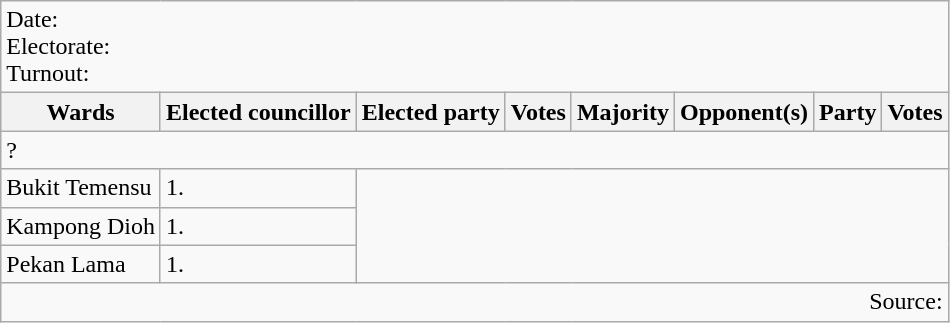<table class=wikitable>
<tr>
<td colspan=8>Date: <br>Electorate: <br>Turnout:</td>
</tr>
<tr>
<th>Wards</th>
<th>Elected councillor</th>
<th>Elected party</th>
<th>Votes</th>
<th>Majority</th>
<th>Opponent(s)</th>
<th>Party</th>
<th>Votes</th>
</tr>
<tr>
<td colspan=8>? </td>
</tr>
<tr>
<td>Bukit Temensu</td>
<td>1.</td>
</tr>
<tr>
<td>Kampong Dioh</td>
<td>1.</td>
</tr>
<tr>
<td>Pekan Lama</td>
<td>1.</td>
</tr>
<tr>
<td colspan=8 align=right>Source:</td>
</tr>
</table>
